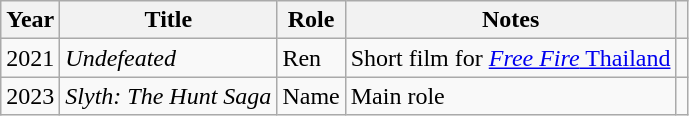<table class="wikitable sortable">
<tr>
<th>Year</th>
<th>Title</th>
<th>Role</th>
<th class="unsortable">Notes</th>
<th class="unsortable"></th>
</tr>
<tr>
<td>2021</td>
<td><em>Undefeated</em></td>
<td>Ren</td>
<td>Short film for <a href='#'><em>Free Fire</em> Thailand</a></td>
<td style="text-align:center;"></td>
</tr>
<tr>
<td>2023</td>
<td><em>Slyth: The Hunt Saga</em></td>
<td>Name</td>
<td>Main role</td>
<td style="text-align:center;"></td>
</tr>
</table>
